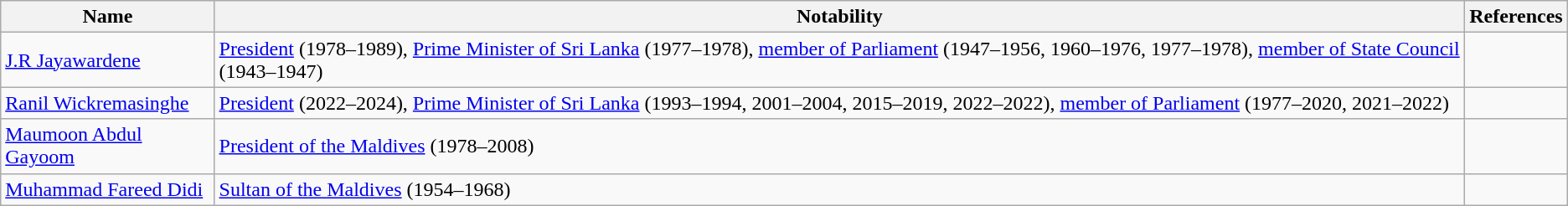<table class="wikitable">
<tr>
<th>Name<br></th>
<th>Notability</th>
<th>References</th>
</tr>
<tr>
<td><a href='#'>J.R Jayawardene</a></td>
<td><a href='#'>President</a> (1978–1989), <a href='#'>Prime Minister of Sri Lanka</a> (1977–1978), <a href='#'>member of Parliament</a> (1947–1956, 1960–1976, 1977–1978), <a href='#'>member of State Council</a> (1943–1947)</td>
<td></td>
</tr>
<tr>
<td><a href='#'>Ranil Wickremasinghe</a></td>
<td><a href='#'>President</a> (2022–2024), <a href='#'>Prime Minister of Sri Lanka</a> (1993–1994, 2001–2004, 2015–2019, 2022–2022), <a href='#'>member of Parliament</a> (1977–2020, 2021–2022)</td>
<td></td>
</tr>
<tr>
<td><a href='#'>Maumoon Abdul Gayoom</a></td>
<td><a href='#'>President of the Maldives</a> (1978–2008)</td>
<td></td>
</tr>
<tr>
<td><a href='#'>Muhammad Fareed Didi</a></td>
<td><a href='#'>Sultan of the Maldives</a> (1954–1968)</td>
<td></td>
</tr>
</table>
